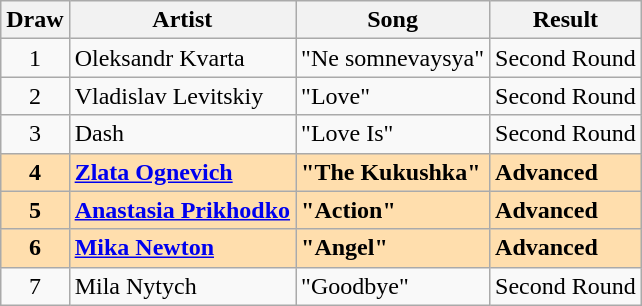<table class="sortable wikitable" style="margin: 1em auto 1em auto; text-align:center;">
<tr>
<th>Draw</th>
<th>Artist</th>
<th>Song</th>
<th>Result</th>
</tr>
<tr>
<td>1</td>
<td style="text-align:left;">Oleksandr Kvarta</td>
<td style="text-align:left;">"Ne somnevaysya"</td>
<td style="text-align:left;">Second Round</td>
</tr>
<tr>
<td>2</td>
<td style="text-align:left;">Vladislav Levitskiy</td>
<td style="text-align:left;">"Love"</td>
<td style="text-align:left;">Second Round</td>
</tr>
<tr>
<td>3</td>
<td style="text-align:left;">Dash</td>
<td style="text-align:left;">"Love Is"</td>
<td style="text-align:left;">Second Round</td>
</tr>
<tr style="font-weight:bold; background:navajowhite;">
<td>4</td>
<td style="text-align:left;"><a href='#'>Zlata Ognevich</a></td>
<td style="text-align:left;">"The Kukushka"</td>
<td style="text-align:left;">Advanced</td>
</tr>
<tr style="font-weight:bold; background:navajowhite;">
<td>5</td>
<td style="text-align:left;"><a href='#'>Anastasia Prikhodko</a></td>
<td style="text-align:left;">"Action"</td>
<td style="text-align:left;">Advanced</td>
</tr>
<tr style="font-weight:bold; background:navajowhite;">
<td>6</td>
<td style="text-align:left;"><a href='#'>Mika Newton</a></td>
<td style="text-align:left;">"Angel"</td>
<td style="text-align:left;">Advanced</td>
</tr>
<tr>
<td>7</td>
<td style="text-align:left;">Mila Nytych</td>
<td style="text-align:left;">"Goodbye"</td>
<td style="text-align:left;">Second Round</td>
</tr>
</table>
